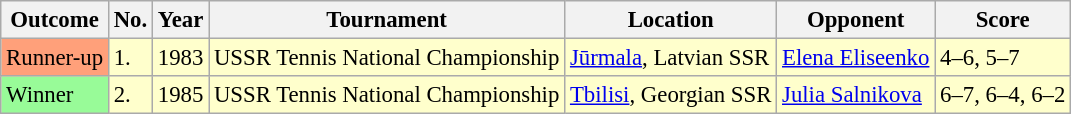<table class="wikitable" style="font-size:95%">
<tr>
<th>Outcome</th>
<th>No.</th>
<th>Year</th>
<th>Tournament</th>
<th>Location</th>
<th>Opponent</th>
<th>Score</th>
</tr>
<tr bgcolor=#FFFFCC>
<td bgcolor="FFA07A">Runner-up</td>
<td>1.</td>
<td>1983</td>
<td>USSR Tennis National Championship</td>
<td><a href='#'>Jūrmala</a>, Latvian SSR</td>
<td> <a href='#'>Elena Eliseenko</a></td>
<td>4–6, 5–7</td>
</tr>
<tr bgcolor=#FFFFCC>
<td bgcolor=98FB98>Winner</td>
<td>2.</td>
<td>1985</td>
<td>USSR Tennis National Championship</td>
<td><a href='#'>Tbilisi</a>, Georgian SSR</td>
<td> <a href='#'>Julia Salnikova</a></td>
<td>6–7, 6–4, 6–2</td>
</tr>
</table>
